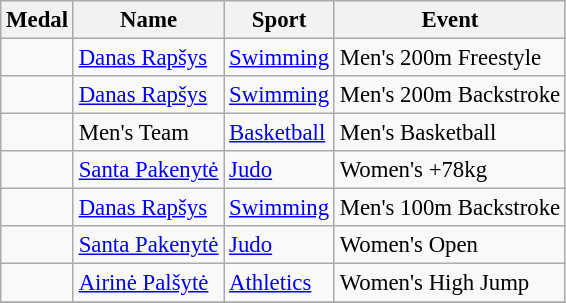<table class="wikitable sortable"  style="font-size:95%">
<tr>
<th>Medal</th>
<th>Name</th>
<th>Sport</th>
<th>Event</th>
</tr>
<tr>
<td></td>
<td><a href='#'>Danas Rapšys</a></td>
<td><a href='#'>Swimming</a></td>
<td>Men's 200m Freestyle</td>
</tr>
<tr>
<td></td>
<td><a href='#'>Danas Rapšys</a></td>
<td><a href='#'>Swimming</a></td>
<td>Men's 200m Backstroke</td>
</tr>
<tr>
<td></td>
<td>Men's Team</td>
<td><a href='#'>Basketball</a></td>
<td>Men's Basketball</td>
</tr>
<tr>
<td></td>
<td><a href='#'>Santa Pakenytė</a></td>
<td><a href='#'>Judo</a></td>
<td>Women's +78kg</td>
</tr>
<tr>
<td></td>
<td><a href='#'>Danas Rapšys</a></td>
<td><a href='#'>Swimming</a></td>
<td>Men's 100m Backstroke</td>
</tr>
<tr>
<td></td>
<td><a href='#'>Santa Pakenytė</a></td>
<td><a href='#'>Judo</a></td>
<td>Women's Open</td>
</tr>
<tr>
<td></td>
<td><a href='#'>Airinė Palšytė</a></td>
<td><a href='#'>Athletics</a></td>
<td>Women's High Jump</td>
</tr>
<tr>
</tr>
</table>
